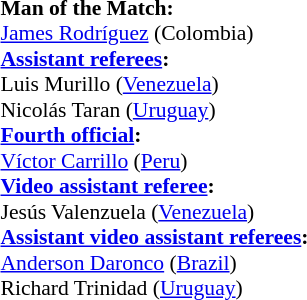<table width=50% style="font-size:90%">
<tr>
<td><br><strong>Man of the Match:</strong>
<br><a href='#'>James Rodríguez</a> (Colombia)<br><strong><a href='#'>Assistant referees</a>:</strong>
<br>Luis Murillo (<a href='#'>Venezuela</a>)
<br>Nicolás Taran (<a href='#'>Uruguay</a>)
<br><strong><a href='#'>Fourth official</a>:</strong>
<br><a href='#'>Víctor Carrillo</a> (<a href='#'>Peru</a>)
<br><strong><a href='#'>Video assistant referee</a>:</strong>
<br>Jesús Valenzuela (<a href='#'>Venezuela</a>)
<br><strong><a href='#'>Assistant video assistant referees</a>:</strong>
<br><a href='#'>Anderson Daronco</a> (<a href='#'>Brazil</a>)
<br>Richard Trinidad (<a href='#'>Uruguay</a>)</td>
</tr>
</table>
